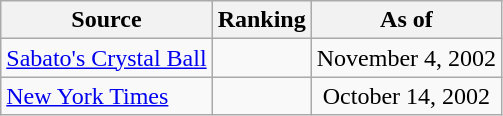<table class="wikitable" style="text-align:center">
<tr>
<th>Source</th>
<th>Ranking</th>
<th>As of</th>
</tr>
<tr>
<td align=left><a href='#'>Sabato's Crystal Ball</a></td>
<td></td>
<td>November 4, 2002</td>
</tr>
<tr>
<td align=left><a href='#'>New York Times</a></td>
<td></td>
<td>October 14, 2002</td>
</tr>
</table>
